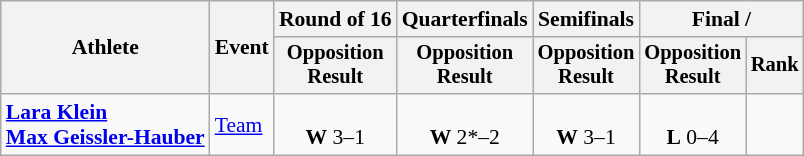<table class="wikitable" style="font-size:90%">
<tr>
<th rowspan="2">Athlete</th>
<th rowspan="2">Event</th>
<th>Round of 16</th>
<th>Quarterfinals</th>
<th>Semifinals</th>
<th colspan=2>Final / </th>
</tr>
<tr style="font-size:95%">
<th>Opposition<br>Result</th>
<th>Opposition<br>Result</th>
<th>Opposition<br>Result</th>
<th>Opposition<br>Result</th>
<th>Rank</th>
</tr>
<tr align=center>
<td align=left><strong><a href='#'>Lara Klein</a><br><a href='#'>Max Geissler-Hauber</a></strong></td>
<td align=left><a href='#'>Team</a></td>
<td><br><strong>W</strong> 3–1</td>
<td><br><strong>W</strong> 2*–2</td>
<td><br><strong>W</strong> 3–1</td>
<td><br><strong>L</strong> 0–4</td>
<td></td>
</tr>
</table>
